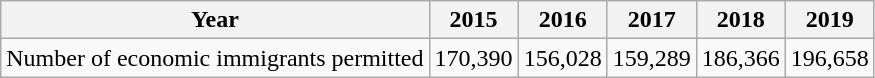<table class="wikitable">
<tr>
<th>Year</th>
<th>2015</th>
<th>2016</th>
<th>2017</th>
<th>2018</th>
<th>2019</th>
</tr>
<tr>
<td>Number of economic immigrants permitted</td>
<td>170,390</td>
<td>156,028</td>
<td>159,289</td>
<td>186,366</td>
<td>196,658</td>
</tr>
</table>
